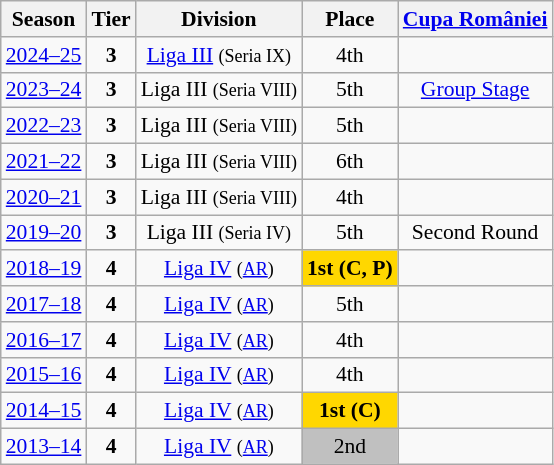<table class="wikitable" style="text-align:center; font-size:90%">
<tr>
<th>Season</th>
<th>Tier</th>
<th>Division</th>
<th>Place</th>
<th><a href='#'>Cupa României</a></th>
</tr>
<tr>
<td><a href='#'>2024–25</a></td>
<td><strong>3</strong></td>
<td><a href='#'>Liga III</a> <small>(Seria IX)</small></td>
<td>4th</td>
<td></td>
</tr>
<tr>
<td><a href='#'>2023–24</a></td>
<td><strong>3</strong></td>
<td>Liga III <small>(Seria VIII)</small></td>
<td>5th</td>
<td><a href='#'>Group Stage</a></td>
</tr>
<tr>
<td><a href='#'>2022–23</a></td>
<td><strong>3</strong></td>
<td>Liga III <small>(Seria VIII)</small></td>
<td>5th</td>
<td></td>
</tr>
<tr>
<td><a href='#'>2021–22</a></td>
<td><strong>3</strong></td>
<td>Liga III <small>(Seria VIII)</small></td>
<td>6th</td>
<td></td>
</tr>
<tr>
<td><a href='#'>2020–21</a></td>
<td><strong>3</strong></td>
<td>Liga III <small>(Seria VIII)</small></td>
<td>4th</td>
<td></td>
</tr>
<tr>
<td><a href='#'>2019–20</a></td>
<td><strong>3</strong></td>
<td>Liga III <small>(Seria IV)</small></td>
<td>5th</td>
<td>Second Round</td>
</tr>
<tr>
<td><a href='#'>2018–19</a></td>
<td><strong>4</strong></td>
<td><a href='#'>Liga IV</a> <small>(<a href='#'>AR</a>)</small></td>
<td align=center bgcolor=gold><strong>1st (C, P)</strong></td>
<td></td>
</tr>
<tr>
<td><a href='#'>2017–18</a></td>
<td><strong>4</strong></td>
<td><a href='#'>Liga IV</a> <small>(<a href='#'>AR</a>)</small></td>
<td>5th</td>
<td></td>
</tr>
<tr>
<td><a href='#'>2016–17</a></td>
<td><strong>4</strong></td>
<td><a href='#'>Liga IV</a> <small>(<a href='#'>AR</a>)</small></td>
<td>4th</td>
<td></td>
</tr>
<tr>
<td><a href='#'>2015–16</a></td>
<td><strong>4</strong></td>
<td><a href='#'>Liga IV</a> <small>(<a href='#'>AR</a>)</small></td>
<td>4th</td>
<td></td>
</tr>
<tr>
<td><a href='#'>2014–15</a></td>
<td><strong>4</strong></td>
<td><a href='#'>Liga IV</a> <small>(<a href='#'>AR</a>)</small></td>
<td align=center bgcolor=gold><strong>1st (C)</strong></td>
<td></td>
</tr>
<tr>
<td><a href='#'>2013–14</a></td>
<td><strong>4</strong></td>
<td><a href='#'>Liga IV</a> <small>(<a href='#'>AR</a>)</small></td>
<td align=center bgcolor=silver>2nd</td>
<td></td>
</tr>
</table>
